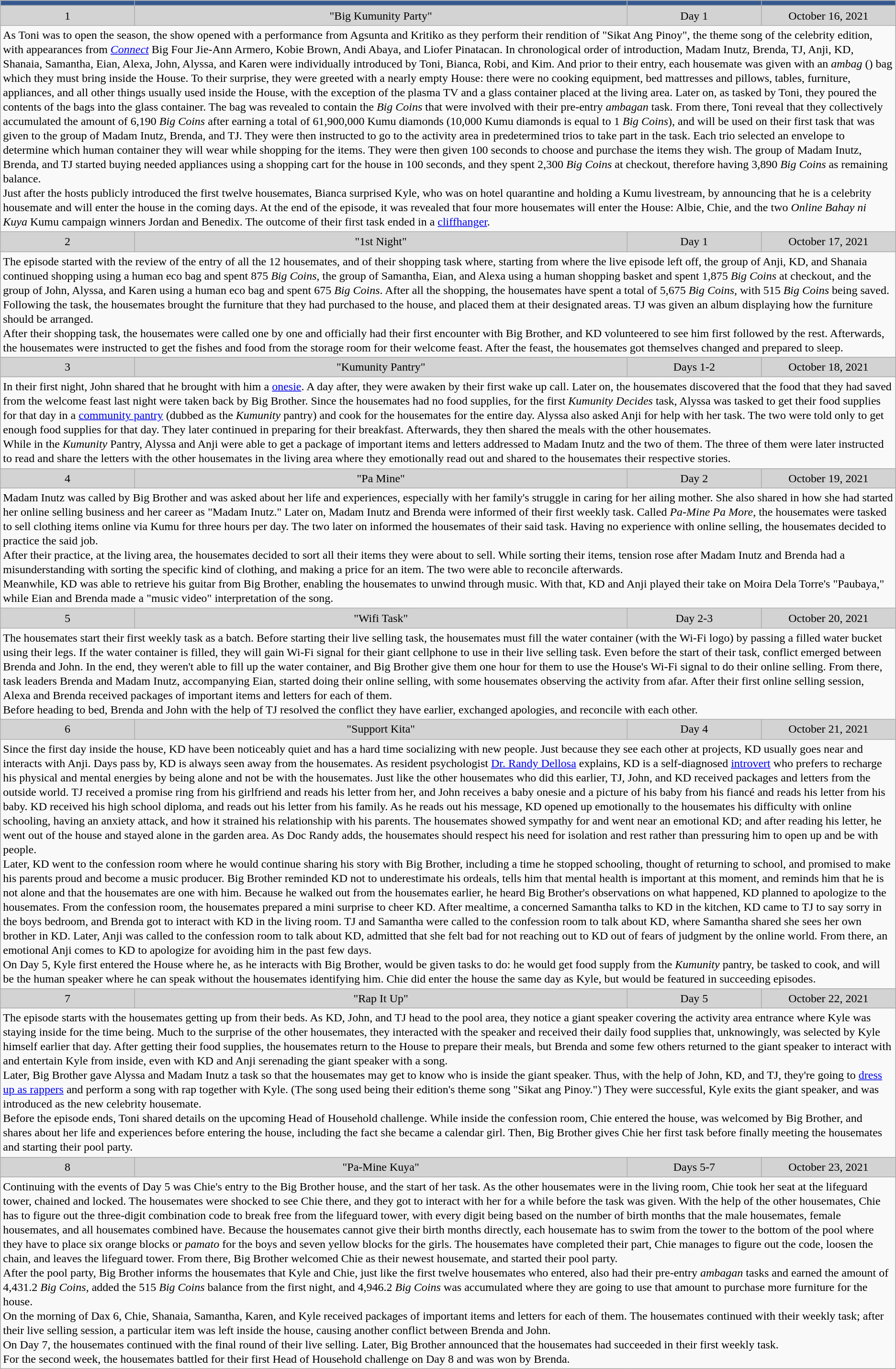<table class="wikitable sortable" style="font-size:100%; line-height:20px; text-align:center">
<tr>
<th width="15%" style="background:#34588F"></th>
<th width="55%" style="background:#34588F"></th>
<th width="15%" style="background:#34588F"></th>
<th width="15%" style="background:#34588F"></th>
</tr>
<tr style="background:lightgrey;">
<td>1</td>
<td>"Big Kumunity Party"</td>
<td>Day 1</td>
<td>October 16, 2021</td>
</tr>
<tr>
<td colspan="4" align="left">As Toni was to open the season, the show opened with a performance from Agsunta and Kritiko as they perform their rendition of "Sikat Ang Pinoy", the theme song of the celebrity edition, with appearances from <em><a href='#'>Connect</a></em> Big Four Jie-Ann Armero, Kobie Brown, Andi Abaya, and Liofer Pinatacan. In chronological order of introduction, Madam Inutz, Brenda, TJ, Anji, KD, Shanaia, Samantha, Eian, Alexa, John, Alyssa, and Karen were individually introduced by Toni, Bianca, Robi, and Kim. And prior to their entry, each housemate was given with an <em>ambag</em> () bag which they must bring inside the House. To their surprise, they were greeted with a nearly empty House: there were no cooking equipment, bed mattresses and pillows, tables, furniture, appliances, and all other things usually used inside the House, with the exception of the plasma TV and a glass container placed at the living area. Later on, as tasked by Toni, they poured the contents of the bags into the glass container. The bag was revealed to contain the <em>Big Coins</em> that were involved with their pre-entry <em>ambagan</em> task. From there, Toni reveal that they collectively accumulated the amount of 6,190 <em>Big Coins</em> after earning a total of 61,900,000 Kumu diamonds (10,000 Kumu diamonds is equal to 1 <em>Big Coins</em>), and will be used on their first task that was given to the group of Madam Inutz, Brenda, and TJ. They were then instructed to go to the activity area in predetermined trios to take part in the task. Each trio selected an envelope to determine which human container they will wear while shopping for the items. They were then given 100 seconds to choose and purchase the items they wish. The group of Madam Inutz, Brenda, and TJ started buying needed appliances using a shopping cart for the house in 100 seconds, and they spent 2,300 <em>Big Coins</em> at checkout, therefore having 3,890 <em>Big Coins</em> as remaining balance.<br>Just after the hosts publicly introduced the first twelve housemates, Bianca surprised Kyle, who was on hotel quarantine and holding a Kumu livestream, by announcing that he is a celebrity housemate and will enter the house in the coming days. At the end of the episode, it was revealed that four more housemates will enter the House: Albie, Chie, and the two <em>Online Bahay ni Kuya</em> Kumu campaign winners Jordan and Benedix. The outcome of their first task ended in a <a href='#'>cliffhanger</a>.</td>
</tr>
<tr style="background:lightgrey;">
<td>2</td>
<td>"1st Night"</td>
<td>Day 1</td>
<td>October 17, 2021</td>
</tr>
<tr>
<td colspan="4" align="left">The episode started with the review of the entry of all the 12 housemates, and of their shopping task where, starting from where the live episode left off, the group of Anji, KD, and Shanaia continued shopping using a human eco bag and spent 875 <em>Big Coins</em>, the group of Samantha, Eian, and Alexa using a human shopping basket and spent 1,875 <em>Big Coins</em> at checkout, and the group of John, Alyssa, and Karen using a human eco bag and spent 675 <em>Big Coins</em>. After all the shopping, the housemates have spent a total of 5,675 <em>Big Coins</em>, with 515 <em>Big Coins</em> being saved. Following the task, the housemates brought the furniture that they had purchased to the house, and placed them at their designated areas. TJ was given an album displaying how the furniture should be arranged.<br>After their shopping task, the housemates were called one by one and officially had their first encounter with Big Brother, and KD volunteered to see him first followed by the rest. Afterwards, the housemates were instructed to get the fishes and food from the storage room for their welcome feast. After the feast, the housemates got themselves changed and prepared to sleep.</td>
</tr>
<tr style="background:lightgrey;">
<td>3</td>
<td>"Kumunity Pantry"</td>
<td>Days 1-2</td>
<td>October 18, 2021</td>
</tr>
<tr>
<td colspan="4" align="left">In their first night, John shared that he brought with him a <a href='#'>onesie</a>. A day after, they were awaken by their first wake up call. Later on, the housemates discovered that the food that they had saved from the welcome feast last night were taken back by Big Brother. Since the housemates had no food supplies, for the first <em>Kumunity Decides</em> task, Alyssa was tasked to get their food supplies for that day in a <a href='#'>community pantry</a> (dubbed as the <em>Kumunity</em> pantry) and cook for the housemates for the entire day. Alyssa also asked Anji for help with her task. The two were told only to get enough food supplies for that day. They later continued in preparing for their breakfast. Afterwards, they then shared the meals with the other housemates.<br>While in the <em>Kumunity</em> Pantry, Alyssa and Anji were able to get a package of important items and letters addressed to Madam Inutz and the two of them. The three of them were later instructed to read and share the letters with the other housemates in the living area where they emotionally read out and shared to the housemates their respective stories.</td>
</tr>
<tr style="background:lightgrey;">
<td>4</td>
<td>"Pa Mine"</td>
<td>Day 2</td>
<td>October 19, 2021</td>
</tr>
<tr>
<td colspan="4" align="left">Madam Inutz was called by Big Brother and was asked about her life and experiences, especially with her family's struggle in caring for her ailing mother. She also shared in how she had started her online selling business and her career as "Madam Inutz." Later on, Madam Inutz and Brenda were informed of their first weekly task. Called <em>Pa-Mine Pa More</em>, the housemates were tasked to sell clothing items online via Kumu for three hours per day. The two later on informed the housemates of their said task. Having no experience with online selling, the housemates decided to practice the said job.<br>After their practice, at the living area, the housemates decided to sort all their items they were about to sell. While sorting their items, tension rose after Madam Inutz and Brenda had a misunderstanding with sorting the specific kind of clothing, and making a price for an item. The two were able to reconcile afterwards.<br>Meanwhile, KD was able to retrieve his guitar from Big Brother, enabling the housemates to unwind through music. With that, KD and Anji played their take on Moira Dela Torre's "Paubaya," while Eian and Brenda made a "music video" interpretation of the song.</td>
</tr>
<tr style="background:lightgrey;">
<td>5</td>
<td>"Wifi Task"</td>
<td>Day 2-3</td>
<td>October 20, 2021</td>
</tr>
<tr>
<td colspan="4" align="left">The housemates start their first weekly task as a batch. Before starting their live selling task, the housemates must fill the water container (with the Wi-Fi logo) by passing a filled water bucket using their legs. If the water container is filled, they will gain Wi-Fi signal for their giant cellphone to use in their live selling task. Even before the start of their task, conflict emerged between Brenda and John. In the end, they weren't able to fill up the water container, and Big Brother give them one hour for them to use the House's Wi-Fi signal to do their online selling. From there, task leaders Brenda and Madam Inutz, accompanying Eian, started doing their online selling, with some housemates observing the activity from afar. After their first online selling session, Alexa and Brenda received packages of important items and letters for each of them.<br>Before heading to bed, Brenda and John with the help of TJ resolved the conflict they have earlier, exchanged apologies, and reconcile with each other.</td>
</tr>
<tr style="background:lightgrey;">
<td>6</td>
<td>"Support Kita"</td>
<td>Day 4</td>
<td>October 21, 2021</td>
</tr>
<tr>
<td colspan="4" align="left">Since the first day inside the house, KD have been noticeably quiet and has a hard time socializing with new people. Just because they see each other at projects, KD usually goes near and interacts with Anji. Days pass by, KD is always seen away from the housemates. As resident psychologist <a href='#'>Dr. Randy Dellosa</a> explains, KD is a self-diagnosed <a href='#'>introvert</a> who prefers to recharge his physical and mental energies by being alone and not be with the housemates. Just like the other housemates who did this earlier, TJ, John, and KD received packages and letters from the outside world. TJ received a promise ring from his girlfriend and reads his letter from her, and John receives a baby onesie and a picture of his baby from his fiancé and reads his letter from his baby. KD received his high school diploma, and reads out his letter from his family. As he reads out his message, KD opened up emotionally to the housemates his difficulty with online schooling, having an anxiety attack, and how it strained his relationship with his parents. The housemates showed sympathy for and went near an emotional KD; and after reading his letter, he went out of the house and stayed alone in the garden area. As Doc Randy adds, the housemates should respect his need for isolation and rest rather than pressuring him to open up and be with people.<br>Later, KD went to the confession room where he would continue sharing his story with Big Brother, including a time he stopped schooling, thought of returning to school, and promised to make his parents proud and become a music producer. Big Brother reminded KD not to underestimate his ordeals, tells him that mental health is important at this moment, and reminds him that he is not alone and that the housemates are one with him. Because he walked out from the housemates earlier, he heard Big Brother's observations on what happened, KD planned to apologize to the housemates. From the confession room, the housemates prepared a mini surprise to cheer KD. After mealtime, a concerned Samantha talks to KD in the kitchen, KD came to TJ to say sorry in the boys bedroom, and Brenda got to interact with KD in the living room. TJ and Samantha were called to the confession room to talk about KD, where Samantha shared she sees her own brother in KD. Later, Anji was called to the confession room to talk about KD, admitted that she felt bad for not reaching out to KD out of fears of judgment by the online world. From there, an emotional Anji comes to KD to apologize for avoiding him in the past few days.<br>On Day 5, Kyle first entered the House where he, as he interacts with Big Brother, would be given tasks to do: he would get food supply from the <em>Kumunity</em> pantry, be tasked to cook, and will be the human speaker where he can speak without the housemates identifying him. Chie did enter the house the same day as Kyle, but would be featured in succeeding episodes.</td>
</tr>
<tr style="background:lightgrey;">
<td>7</td>
<td>"Rap It Up"</td>
<td>Day 5</td>
<td>October 22, 2021</td>
</tr>
<tr>
<td colspan="4" align="left">The episode starts with the housemates getting up from their beds. As KD, John, and TJ head to the pool area, they notice a giant speaker covering the activity area entrance where Kyle was staying inside for the time being. Much to the surprise of the other housemates, they interacted with the speaker and received their daily food supplies that, unknowingly, was selected by Kyle himself earlier that day. After getting their food supplies, the housemates return to the House to prepare their meals, but Brenda and some few others returned to the giant speaker to interact with and entertain Kyle from inside, even with KD and Anji serenading the giant speaker with a song.<br>Later, Big Brother gave Alyssa and Madam Inutz a task so that the housemates may get to know who is inside the giant speaker. Thus, with the help of John, KD, and TJ, they're going to <a href='#'>dress up as rappers</a> and perform a song with rap together with Kyle. (The song used being their edition's theme song "Sikat ang Pinoy.") They were successful, Kyle exits the giant speaker, and was introduced as the new celebrity housemate.<br>Before the episode ends, Toni shared details on the upcoming Head of Household challenge. While inside the confession room, Chie entered the house, was welcomed by Big Brother, and shares about her life and experiences before entering the house, including the fact she became a calendar girl. Then, Big Brother gives Chie her first task before finally meeting the housemates and starting their pool party.</td>
</tr>
<tr style="background:lightgrey;">
<td>8</td>
<td>"Pa-Mine Kuya"</td>
<td>Days 5-7</td>
<td>October 23, 2021</td>
</tr>
<tr>
<td colspan="4" align="left">Continuing with the events of Day 5 was Chie's entry to the Big Brother house, and the start of her task. As the other housemates were in the living room, Chie took her seat at the lifeguard tower, chained and locked. The housemates were shocked to see Chie there, and they got to interact with her for a while before the task was given. With the help of the other housemates, Chie has to figure out the three-digit combination code to break free from the lifeguard tower, with every digit being based on the number of birth months that the male housemates, female housemates, and all housemates combined have. Because the housemates cannot give their birth months directly, each housemate has to swim from the tower to the bottom of the pool where they have to place six orange blocks or <em>pamato</em> for the boys and seven yellow blocks for the girls. The housemates have completed their part, Chie manages to figure out the code, loosen the chain, and leaves the lifeguard tower. From there, Big Brother welcomed Chie as their newest housemate, and started their pool party.<br>After the pool party, Big Brother informs the housemates that Kyle and Chie, just like the first twelve housemates who entered, also had their pre-entry <em>ambagan</em> tasks and earned the amount of 4,431.2 <em>Big Coins</em>, added the 515 <em>Big Coins</em> balance from the first night, and 4,946.2 <em>Big Coins</em> was accumulated where they are going to use that amount to purchase more furniture for the house.<br>On the morning of Dax 6, Chie, Shanaia, Samantha, Karen, and Kyle received packages of important items and letters for each of them. The housemates continued with their weekly task; after their live selling session, a particular item was left inside the house, causing another conflict between Brenda and John.<br>On Day 7, the housemates continued with the final round of their live selling. Later, Big Brother announced that the housemates had succeeded in their first weekly task.<br>For the second week, the housemates battled for their first Head of Household challenge on Day 8 and was won by Brenda.</td>
</tr>
</table>
